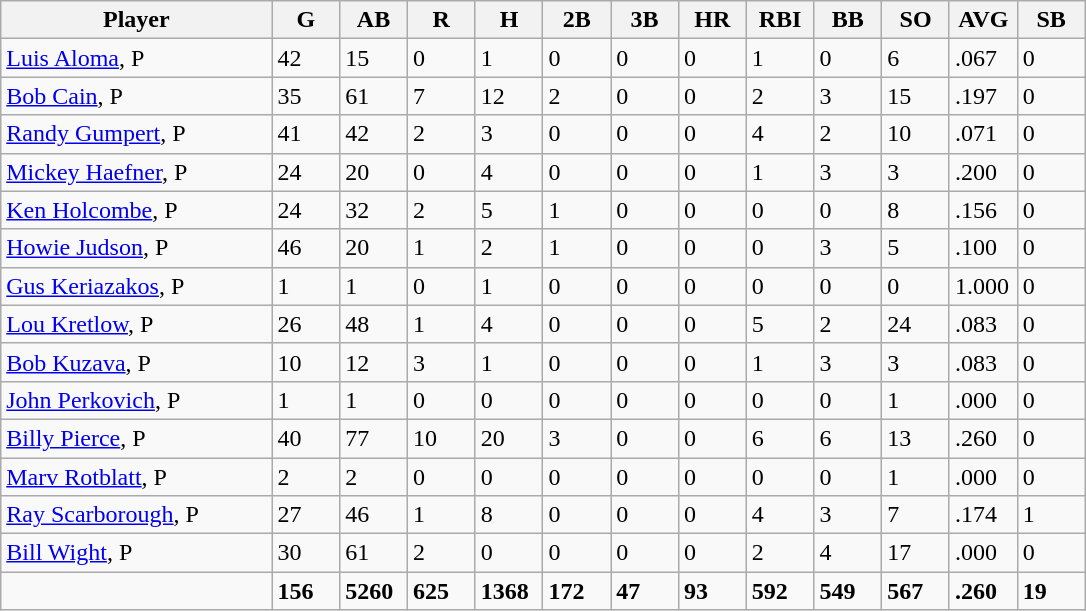<table class="wikitable sortable">
<tr>
<th width="24%">Player</th>
<th width="6%">G</th>
<th width="6%">AB</th>
<th width="6%">R</th>
<th width="6%">H</th>
<th width="6%">2B</th>
<th width="6%">3B</th>
<th width="6%">HR</th>
<th width="6%">RBI</th>
<th width="6%">BB</th>
<th width="6%">SO</th>
<th width="6%">AVG</th>
<th width="6%">SB</th>
</tr>
<tr>
<td><a href='#'>Luis Aloma</a>, P</td>
<td>42</td>
<td>15</td>
<td>0</td>
<td>1</td>
<td>0</td>
<td>0</td>
<td>0</td>
<td>1</td>
<td>0</td>
<td>6</td>
<td>.067</td>
<td>0</td>
</tr>
<tr>
<td><a href='#'>Bob Cain</a>, P</td>
<td>35</td>
<td>61</td>
<td>7</td>
<td>12</td>
<td>2</td>
<td>0</td>
<td>0</td>
<td>2</td>
<td>3</td>
<td>15</td>
<td>.197</td>
<td>0</td>
</tr>
<tr>
<td><a href='#'>Randy Gumpert</a>, P</td>
<td>41</td>
<td>42</td>
<td>2</td>
<td>3</td>
<td>0</td>
<td>0</td>
<td>0</td>
<td>4</td>
<td>2</td>
<td>10</td>
<td>.071</td>
<td>0</td>
</tr>
<tr>
<td><a href='#'>Mickey Haefner</a>, P</td>
<td>24</td>
<td>20</td>
<td>0</td>
<td>4</td>
<td>0</td>
<td>0</td>
<td>0</td>
<td>1</td>
<td>3</td>
<td>3</td>
<td>.200</td>
<td>0</td>
</tr>
<tr>
<td><a href='#'>Ken Holcombe</a>, P</td>
<td>24</td>
<td>32</td>
<td>2</td>
<td>5</td>
<td>1</td>
<td>0</td>
<td>0</td>
<td>0</td>
<td>0</td>
<td>8</td>
<td>.156</td>
<td>0</td>
</tr>
<tr>
<td><a href='#'>Howie Judson</a>, P</td>
<td>46</td>
<td>20</td>
<td>1</td>
<td>2</td>
<td>1</td>
<td>0</td>
<td>0</td>
<td>0</td>
<td>3</td>
<td>5</td>
<td>.100</td>
<td>0</td>
</tr>
<tr>
<td><a href='#'>Gus Keriazakos</a>, P</td>
<td>1</td>
<td>1</td>
<td>0</td>
<td>1</td>
<td>0</td>
<td>0</td>
<td>0</td>
<td>0</td>
<td>0</td>
<td>0</td>
<td>1.000</td>
<td>0</td>
</tr>
<tr>
<td><a href='#'>Lou Kretlow</a>, P</td>
<td>26</td>
<td>48</td>
<td>1</td>
<td>4</td>
<td>0</td>
<td>0</td>
<td>0</td>
<td>5</td>
<td>2</td>
<td>24</td>
<td>.083</td>
<td>0</td>
</tr>
<tr>
<td><a href='#'>Bob Kuzava</a>, P</td>
<td>10</td>
<td>12</td>
<td>3</td>
<td>1</td>
<td>0</td>
<td>0</td>
<td>0</td>
<td>1</td>
<td>3</td>
<td>3</td>
<td>.083</td>
<td>0</td>
</tr>
<tr>
<td><a href='#'>John Perkovich</a>, P</td>
<td>1</td>
<td>1</td>
<td>0</td>
<td>0</td>
<td>0</td>
<td>0</td>
<td>0</td>
<td>0</td>
<td>0</td>
<td>1</td>
<td>.000</td>
<td>0</td>
</tr>
<tr>
<td><a href='#'>Billy Pierce</a>, P</td>
<td>40</td>
<td>77</td>
<td>10</td>
<td>20</td>
<td>3</td>
<td>0</td>
<td>0</td>
<td>6</td>
<td>6</td>
<td>13</td>
<td>.260</td>
<td>0</td>
</tr>
<tr>
<td><a href='#'>Marv Rotblatt</a>, P</td>
<td>2</td>
<td>2</td>
<td>0</td>
<td>0</td>
<td>0</td>
<td>0</td>
<td>0</td>
<td>0</td>
<td>0</td>
<td>1</td>
<td>.000</td>
<td>0</td>
</tr>
<tr>
<td><a href='#'>Ray Scarborough</a>, P</td>
<td>27</td>
<td>46</td>
<td>1</td>
<td>8</td>
<td>0</td>
<td>0</td>
<td>0</td>
<td>4</td>
<td>3</td>
<td>7</td>
<td>.174</td>
<td>1</td>
</tr>
<tr>
<td><a href='#'>Bill Wight</a>, P</td>
<td>30</td>
<td>61</td>
<td>2</td>
<td>0</td>
<td>0</td>
<td>0</td>
<td>0</td>
<td>2</td>
<td>4</td>
<td>17</td>
<td>.000</td>
<td>0</td>
</tr>
<tr class="sortbottom">
<td></td>
<td><strong>156</strong></td>
<td><strong>5260</strong></td>
<td><strong>625</strong></td>
<td><strong>1368</strong></td>
<td><strong>172</strong></td>
<td><strong>47</strong></td>
<td><strong>93</strong></td>
<td><strong>592</strong></td>
<td><strong>549</strong></td>
<td><strong>567</strong></td>
<td><strong>.260</strong></td>
<td><strong>19</strong></td>
</tr>
</table>
